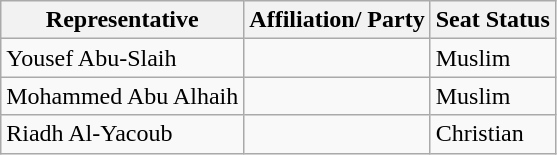<table class="wikitable">
<tr>
<th>Representative</th>
<th>Affiliation/ Party</th>
<th>Seat Status</th>
</tr>
<tr>
<td>Yousef Abu-Slaih</td>
<td></td>
<td>Muslim</td>
</tr>
<tr>
<td>Mohammed Abu Alhaih</td>
<td></td>
<td>Muslim</td>
</tr>
<tr>
<td>Riadh Al-Yacoub</td>
<td></td>
<td>Christian</td>
</tr>
</table>
